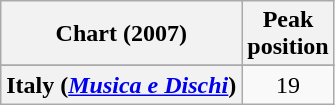<table class="wikitable sortable plainrowheaders" style="text-align:center;">
<tr>
<th>Chart (2007)</th>
<th>Peak<br>position</th>
</tr>
<tr>
</tr>
<tr>
<th scope="row">Italy (<em><a href='#'>Musica e Dischi</a></em>)</th>
<td>19</td>
</tr>
</table>
